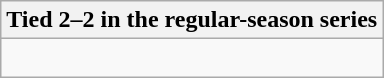<table class="wikitable collapsible collapsed">
<tr>
<th>Tied 2–2 in the regular-season series</th>
</tr>
<tr>
<td><br>


</td>
</tr>
</table>
